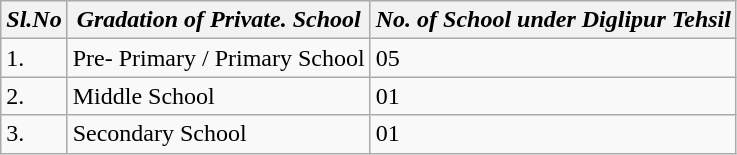<table class="wikitable">
<tr>
<th><em>Sl.No</em></th>
<th><em>Gradation of Private.  School</em></th>
<th><em>No. of School under Diglipur Tehsil</em></th>
</tr>
<tr>
<td>1.</td>
<td>Pre-  Primary / Primary School</td>
<td>05</td>
</tr>
<tr>
<td>2.</td>
<td>Middle School</td>
<td>01</td>
</tr>
<tr>
<td>3.</td>
<td>Secondary School</td>
<td>01</td>
</tr>
</table>
